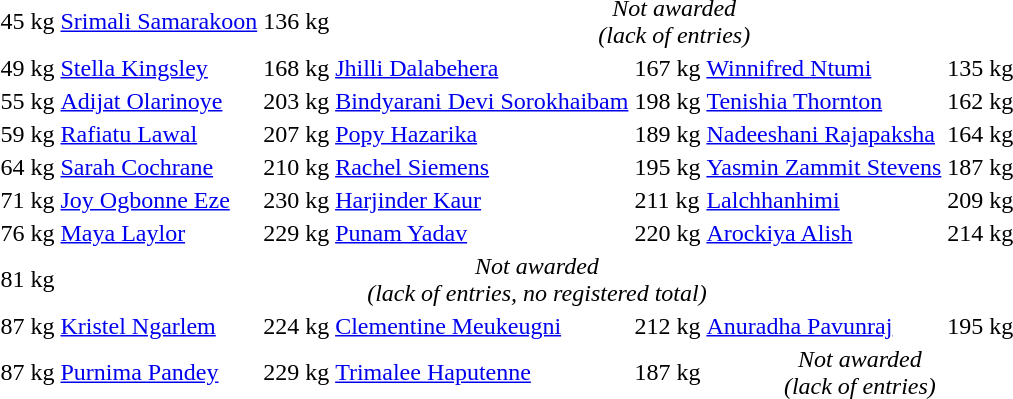<table>
<tr>
<td>45 kg</td>
<td><a href='#'>Srimali Samarakoon</a><br></td>
<td>136 kg</td>
<td align=center colspan=4><em>Not awarded<br>(lack of entries)</em></td>
</tr>
<tr>
<td>49 kg</td>
<td><a href='#'>Stella Kingsley</a><br></td>
<td>168 kg</td>
<td><a href='#'>Jhilli Dalabehera</a><br></td>
<td>167 kg</td>
<td><a href='#'>Winnifred Ntumi</a><br></td>
<td>135 kg</td>
</tr>
<tr>
<td>55 kg</td>
<td><a href='#'>Adijat Olarinoye</a><br></td>
<td>203 kg</td>
<td><a href='#'>Bindyarani Devi Sorokhaibam</a><br></td>
<td>198 kg</td>
<td><a href='#'>Tenishia Thornton</a><br></td>
<td>162 kg</td>
</tr>
<tr>
<td>59 kg</td>
<td><a href='#'>Rafiatu Lawal</a><br></td>
<td>207 kg</td>
<td><a href='#'>Popy Hazarika</a><br></td>
<td>189 kg</td>
<td><a href='#'>Nadeeshani Rajapaksha</a><br></td>
<td>164 kg</td>
</tr>
<tr>
<td>64 kg</td>
<td><a href='#'>Sarah Cochrane</a><br></td>
<td>210 kg</td>
<td><a href='#'>Rachel Siemens</a><br></td>
<td>195 kg</td>
<td><a href='#'>Yasmin Zammit Stevens</a><br></td>
<td>187 kg</td>
</tr>
<tr>
<td>71 kg</td>
<td><a href='#'>Joy Ogbonne Eze</a><br></td>
<td>230 kg</td>
<td><a href='#'>Harjinder Kaur</a><br></td>
<td>211 kg</td>
<td><a href='#'>Lalchhanhimi</a><br></td>
<td>209 kg</td>
</tr>
<tr>
<td>76 kg</td>
<td><a href='#'>Maya Laylor</a><br></td>
<td>229 kg</td>
<td><a href='#'>Punam Yadav</a><br></td>
<td>220 kg</td>
<td><a href='#'>Arockiya Alish</a><br></td>
<td>214 kg</td>
</tr>
<tr>
<td>81 kg</td>
<td align=center colspan=6><em>Not awarded<br>(lack of entries, no registered total)</em></td>
</tr>
<tr>
<td>87 kg</td>
<td><a href='#'>Kristel Ngarlem</a><br></td>
<td>224 kg</td>
<td><a href='#'>Clementine Meukeugni</a><br></td>
<td>212 kg</td>
<td><a href='#'>Anuradha Pavunraj</a><br></td>
<td>195 kg</td>
</tr>
<tr>
<td>87 kg</td>
<td><a href='#'>Purnima Pandey</a><br></td>
<td>229 kg</td>
<td><a href='#'>Trimalee Haputenne</a><br></td>
<td>187 kg</td>
<td align=center colspan=2><em>Not awarded<br>(lack of entries)</em></td>
</tr>
</table>
